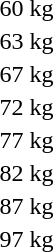<table>
<tr>
<td>60 kg</td>
<td></td>
<td></td>
<td></td>
</tr>
<tr>
<td>63 kg</td>
<td></td>
<td></td>
<td></td>
</tr>
<tr>
<td>67 kg</td>
<td></td>
<td></td>
<td></td>
</tr>
<tr>
<td rowspan=2>72 kg</td>
<td rowspan=2></td>
<td rowspan=2></td>
<td></td>
</tr>
<tr>
<td></td>
</tr>
<tr>
<td rowspan=2>77 kg</td>
<td rowspan=2></td>
<td rowspan=2></td>
<td></td>
</tr>
<tr>
<td></td>
</tr>
<tr>
<td rowspan=2>82 kg</td>
<td rowspan=2></td>
<td rowspan=2></td>
<td></td>
</tr>
<tr>
<td></td>
</tr>
<tr>
<td>87 kg</td>
<td></td>
<td></td>
<td></td>
</tr>
<tr>
<td rowspan=2>97 kg</td>
<td rowspan=2></td>
<td rowspan=2></td>
<td></td>
</tr>
<tr>
<td></td>
</tr>
</table>
